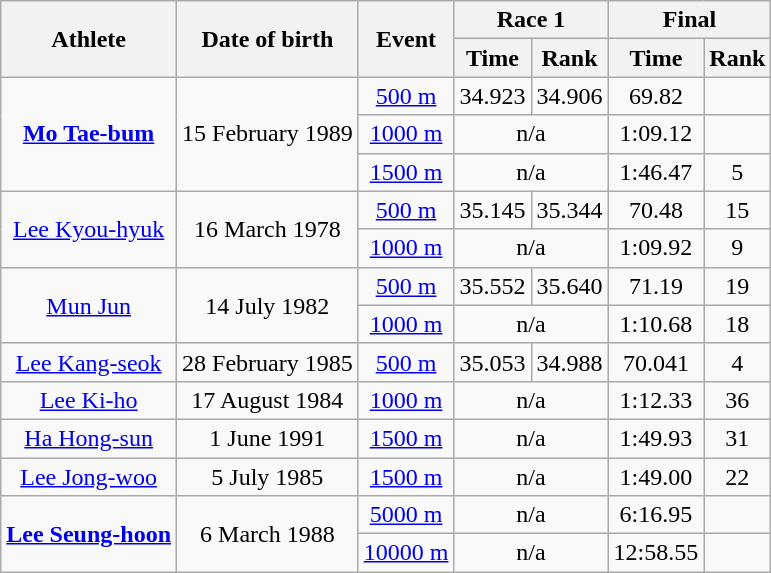<table class="wikitable" style="text-align:center">
<tr>
<th rowspan="2">Athlete</th>
<th rowspan="2">Date of birth</th>
<th rowspan="2">Event</th>
<th colspan="2">Race 1</th>
<th colspan="2">Final</th>
</tr>
<tr>
<th>Time</th>
<th>Rank</th>
<th>Time</th>
<th>Rank</th>
</tr>
<tr>
<td rowspan=3><strong><a href='#'>Mo Tae-bum</a></strong></td>
<td rowspan=3>15 February 1989</td>
<td><a href='#'>500 m</a></td>
<td>34.923</td>
<td>34.906</td>
<td>69.82</td>
<td></td>
</tr>
<tr>
<td><a href='#'>1000 m</a></td>
<td colspan=2>n/a</td>
<td>1:09.12</td>
<td></td>
</tr>
<tr>
<td><a href='#'>1500 m</a></td>
<td colspan=2>n/a</td>
<td>1:46.47</td>
<td>5</td>
</tr>
<tr>
<td rowspan=2><a href='#'>Lee Kyou-hyuk</a></td>
<td rowspan=2>16 March 1978</td>
<td><a href='#'>500 m</a></td>
<td>35.145</td>
<td>35.344</td>
<td>70.48</td>
<td>15</td>
</tr>
<tr>
<td><a href='#'>1000 m</a></td>
<td colspan=2>n/a</td>
<td>1:09.92</td>
<td>9</td>
</tr>
<tr>
<td rowspan=2><a href='#'>Mun Jun</a></td>
<td rowspan=2>14 July 1982</td>
<td><a href='#'>500 m</a></td>
<td>35.552</td>
<td>35.640</td>
<td>71.19</td>
<td>19</td>
</tr>
<tr>
<td><a href='#'>1000 m</a></td>
<td colspan=2>n/a</td>
<td>1:10.68</td>
<td>18</td>
</tr>
<tr>
<td><a href='#'>Lee Kang-seok</a></td>
<td>28 February 1985</td>
<td><a href='#'>500 m</a></td>
<td>35.053</td>
<td>34.988</td>
<td>70.041</td>
<td>4</td>
</tr>
<tr>
<td><a href='#'>Lee Ki-ho</a></td>
<td>17 August 1984</td>
<td><a href='#'>1000 m</a></td>
<td colspan=2>n/a</td>
<td>1:12.33</td>
<td>36</td>
</tr>
<tr>
<td><a href='#'>Ha Hong-sun</a></td>
<td>1 June 1991</td>
<td><a href='#'>1500 m</a></td>
<td colspan=2>n/a</td>
<td>1:49.93</td>
<td>31</td>
</tr>
<tr>
<td><a href='#'>Lee Jong-woo</a></td>
<td>5 July 1985</td>
<td><a href='#'>1500 m</a></td>
<td colspan=2>n/a</td>
<td>1:49.00</td>
<td>22</td>
</tr>
<tr>
<td rowspan=2><strong><a href='#'>Lee Seung-hoon</a></strong></td>
<td rowspan=2>6 March 1988</td>
<td><a href='#'>5000 m</a></td>
<td colspan=2>n/a</td>
<td>6:16.95</td>
<td></td>
</tr>
<tr>
<td><a href='#'>10000 m</a></td>
<td colspan=2>n/a</td>
<td>12:58.55 </td>
<td></td>
</tr>
</table>
